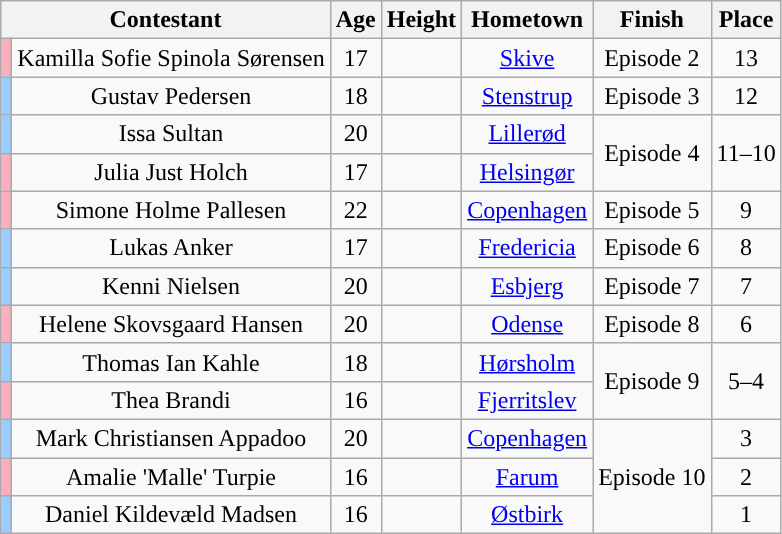<table class="wikitable sortable" style="text-align:center;">
<tr>
<th colspan="2">Contestant</th>
<th>Age</th>
<th>Height</th>
<th>Hometown</th>
<th>Finish</th>
<th>Place</th>
</tr>
<tr>
<td style="background:#faafbe"></td>
<td>Kamilla Sofie Spinola Sørensen</td>
<td>17</td>
<td></td>
<td><a href='#'>Skive</a></td>
<td>Episode 2</td>
<td>13</td>
</tr>
<tr>
<td style="background:#9cf;"></td>
<td>Gustav Pedersen</td>
<td>18</td>
<td></td>
<td><a href='#'>Stenstrup</a></td>
<td>Episode 3</td>
<td>12</td>
</tr>
<tr>
<td style="background:#9cf;"></td>
<td>Issa Sultan</td>
<td>20</td>
<td></td>
<td><a href='#'>Lillerød</a></td>
<td rowspan="2">Episode 4</td>
<td rowspan="2">11–10</td>
</tr>
<tr>
<td style="background:#faafbe"></td>
<td>Julia Just Holch</td>
<td>17</td>
<td></td>
<td><a href='#'>Helsingør</a></td>
</tr>
<tr>
<td style="background:#faafbe"></td>
<td>Simone Holme Pallesen</td>
<td>22</td>
<td></td>
<td><a href='#'>Copenhagen</a></td>
<td>Episode 5</td>
<td>9</td>
</tr>
<tr>
<td style="background:#9cf;"></td>
<td>Lukas Anker</td>
<td>17</td>
<td></td>
<td><a href='#'>Fredericia</a></td>
<td>Episode 6</td>
<td>8</td>
</tr>
<tr>
<td style="background:#9cf;"></td>
<td>Kenni Nielsen</td>
<td>20</td>
<td></td>
<td><a href='#'>Esbjerg</a></td>
<td>Episode 7</td>
<td>7</td>
</tr>
<tr>
<td style="background:#faafbe"></td>
<td>Helene Skovsgaard Hansen</td>
<td>20</td>
<td></td>
<td><a href='#'>Odense</a></td>
<td>Episode 8</td>
<td>6</td>
</tr>
<tr>
<td style="background:#9cf"></td>
<td>Thomas Ian Kahle</td>
<td>18</td>
<td></td>
<td><a href='#'>Hørsholm</a></td>
<td rowspan="2">Episode 9</td>
<td rowspan="2">5–4</td>
</tr>
<tr>
<td style="background:#faafbe;"></td>
<td>Thea Brandi</td>
<td>16</td>
<td></td>
<td><a href='#'>Fjerritslev</a></td>
</tr>
<tr>
<td style="background:#9cf;"></td>
<td>Mark Christiansen Appadoo</td>
<td>20</td>
<td></td>
<td><a href='#'>Copenhagen</a></td>
<td rowspan="3">Episode 10</td>
<td>3</td>
</tr>
<tr>
<td style="background:#faafbe"></td>
<td>Amalie 'Malle' Turpie</td>
<td>16</td>
<td></td>
<td><a href='#'>Farum</a></td>
<td>2</td>
</tr>
<tr>
<td style="background:#9cf;"></td>
<td>Daniel Kildevæld Madsen</td>
<td>16</td>
<td></td>
<td><a href='#'>Østbirk</a></td>
<td>1</td>
</tr>
</table>
